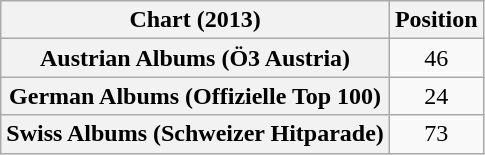<table class="wikitable sortable plainrowheaders" style="text-align:center">
<tr>
<th scope="col">Chart (2013)</th>
<th scope="col">Position</th>
</tr>
<tr>
<th scope="row">Austrian Albums (Ö3 Austria)</th>
<td>46</td>
</tr>
<tr>
<th scope="row">German Albums (Offizielle Top 100)</th>
<td>24</td>
</tr>
<tr>
<th scope="row">Swiss Albums (Schweizer Hitparade)</th>
<td>73</td>
</tr>
</table>
